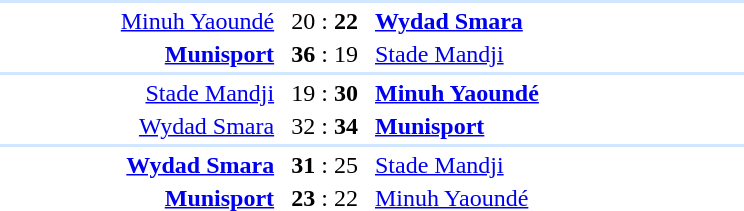<table style="text-align:center" width=500>
<tr>
<th width=30%></th>
<th width=10%></th>
<th width=30%></th>
<th width=10%></th>
</tr>
<tr align="left" bgcolor=#D0E7FF>
<td colspan=4></td>
</tr>
<tr>
<td align="right"><a href='#'>Minuh Yaoundé</a> </td>
<td>20 : <strong>22</strong></td>
<td align=left> <strong><a href='#'>Wydad Smara</a></strong></td>
</tr>
<tr>
<td align="right"><strong><a href='#'>Munisport</a></strong> </td>
<td><strong>36</strong> : 19</td>
<td align=left> <a href='#'>Stade Mandji</a></td>
</tr>
<tr align="left" bgcolor=#D0E7FF>
<td colspan=4></td>
</tr>
<tr>
<td align="right"><a href='#'>Stade Mandji</a> </td>
<td>19 : <strong>30</strong></td>
<td align=left> <strong><a href='#'>Minuh Yaoundé</a></strong></td>
</tr>
<tr>
<td align="right"><a href='#'>Wydad Smara</a> </td>
<td>32 : <strong>34</strong></td>
<td align=left> <strong><a href='#'>Munisport</a></strong></td>
</tr>
<tr align="left" bgcolor=#D0E7FF>
<td colspan=4></td>
</tr>
<tr>
<td align="right"><strong><a href='#'>Wydad Smara</a></strong> </td>
<td><strong>31</strong> : 25</td>
<td align=left> <a href='#'>Stade Mandji</a></td>
</tr>
<tr>
<td align="right"><strong><a href='#'>Munisport</a></strong> </td>
<td><strong>23</strong> : 22</td>
<td align=left> <a href='#'>Minuh Yaoundé</a></td>
</tr>
</table>
